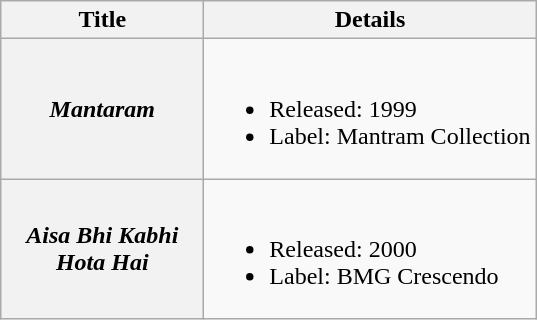<table class="wikitable plainrowheaders">
<tr>
<th scope="col" style="width:8em;">Title</th>
<th scope="col">Details</th>
</tr>
<tr>
<th scope="row"><em>Mantaram</em></th>
<td><br><ul><li>Released: 1999</li><li>Label: Mantram Collection</li></ul></td>
</tr>
<tr>
<th scope="row"><em>Aisa Bhi Kabhi Hota Hai</em></th>
<td><br><ul><li>Released: 2000</li><li>Label: BMG Crescendo</li></ul></td>
</tr>
</table>
